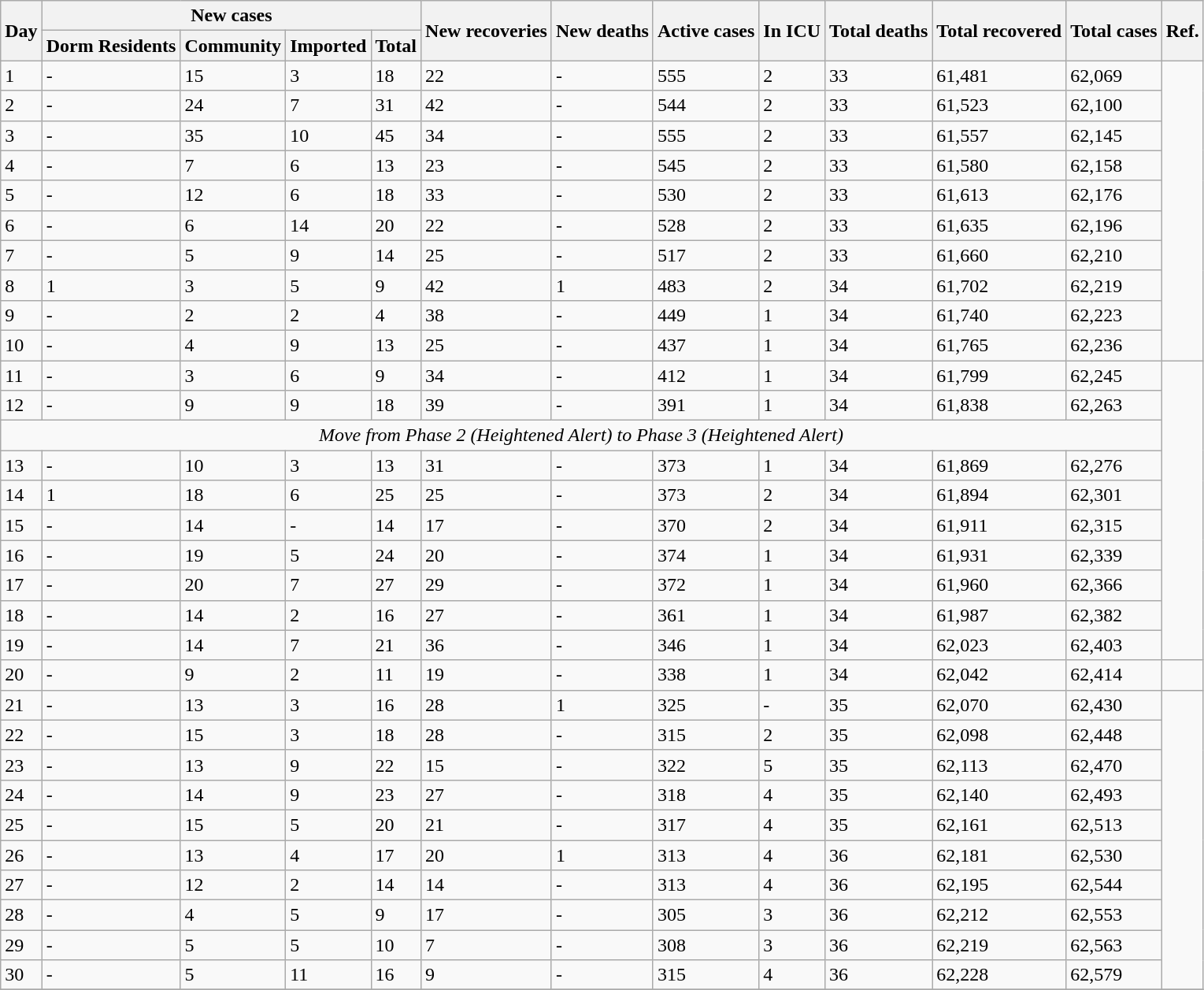<table class="wikitable">
<tr>
<th rowspan="2">Day</th>
<th colspan="4">New cases</th>
<th rowspan="2">New recoveries</th>
<th rowspan="2">New deaths</th>
<th rowspan="2">Active cases</th>
<th rowspan="2">In ICU</th>
<th rowspan="2">Total deaths</th>
<th rowspan="2">Total recovered</th>
<th rowspan="2">Total cases</th>
<th rowspan="2">Ref.</th>
</tr>
<tr>
<th>Dorm Residents</th>
<th>Community</th>
<th>Imported</th>
<th>Total</th>
</tr>
<tr>
<td>1</td>
<td>-</td>
<td>15</td>
<td>3</td>
<td>18</td>
<td>22</td>
<td>-</td>
<td>555</td>
<td>2</td>
<td>33</td>
<td>61,481</td>
<td>62,069</td>
<td rowspan="10"></td>
</tr>
<tr>
<td>2</td>
<td>-</td>
<td>24</td>
<td>7</td>
<td>31</td>
<td>42</td>
<td>-</td>
<td>544</td>
<td>2</td>
<td>33</td>
<td>61,523</td>
<td>62,100</td>
</tr>
<tr>
<td>3</td>
<td>-</td>
<td>35</td>
<td>10</td>
<td>45</td>
<td>34</td>
<td>-</td>
<td>555</td>
<td>2</td>
<td>33</td>
<td>61,557</td>
<td>62,145</td>
</tr>
<tr>
<td>4</td>
<td>-</td>
<td>7</td>
<td>6</td>
<td>13</td>
<td>23</td>
<td>-</td>
<td>545</td>
<td>2</td>
<td>33</td>
<td>61,580</td>
<td>62,158</td>
</tr>
<tr>
<td>5</td>
<td>-</td>
<td>12</td>
<td>6</td>
<td>18</td>
<td>33</td>
<td>-</td>
<td>530</td>
<td>2</td>
<td>33</td>
<td>61,613</td>
<td>62,176</td>
</tr>
<tr>
<td>6</td>
<td>-</td>
<td>6</td>
<td>14</td>
<td>20</td>
<td>22</td>
<td>-</td>
<td>528</td>
<td>2</td>
<td>33</td>
<td>61,635</td>
<td>62,196</td>
</tr>
<tr>
<td>7</td>
<td>-</td>
<td>5</td>
<td>9</td>
<td>14</td>
<td>25</td>
<td>-</td>
<td>517</td>
<td>2</td>
<td>33</td>
<td>61,660</td>
<td>62,210</td>
</tr>
<tr>
<td>8</td>
<td>1</td>
<td>3</td>
<td>5</td>
<td>9</td>
<td>42</td>
<td>1</td>
<td>483</td>
<td>2</td>
<td>34</td>
<td>61,702</td>
<td>62,219</td>
</tr>
<tr>
<td>9</td>
<td>-</td>
<td>2</td>
<td>2</td>
<td>4</td>
<td>38</td>
<td>-</td>
<td>449</td>
<td>1</td>
<td>34</td>
<td>61,740</td>
<td>62,223</td>
</tr>
<tr>
<td>10</td>
<td>-</td>
<td>4</td>
<td>9</td>
<td>13</td>
<td>25</td>
<td>-</td>
<td>437</td>
<td>1</td>
<td>34</td>
<td>61,765</td>
<td>62,236</td>
</tr>
<tr>
<td>11</td>
<td>-</td>
<td>3</td>
<td>6</td>
<td>9</td>
<td>34</td>
<td>-</td>
<td>412</td>
<td>1</td>
<td>34</td>
<td>61,799</td>
<td>62,245</td>
<td rowspan="10"></td>
</tr>
<tr>
<td>12</td>
<td>-</td>
<td>9</td>
<td>9</td>
<td>18</td>
<td>39</td>
<td>-</td>
<td>391</td>
<td>1</td>
<td>34</td>
<td>61,838</td>
<td>62,263</td>
</tr>
<tr>
<td colspan="12" align="center"><em>Move from Phase 2 (Heightened Alert) to Phase 3 (Heightened Alert)</em></td>
</tr>
<tr>
<td>13</td>
<td>-</td>
<td>10</td>
<td>3</td>
<td>13</td>
<td>31</td>
<td>-</td>
<td>373</td>
<td>1</td>
<td>34</td>
<td>61,869</td>
<td>62,276</td>
</tr>
<tr>
<td>14</td>
<td>1</td>
<td>18</td>
<td>6</td>
<td>25</td>
<td>25</td>
<td>-</td>
<td>373</td>
<td>2</td>
<td>34</td>
<td>61,894</td>
<td>62,301</td>
</tr>
<tr>
<td>15</td>
<td>-</td>
<td>14</td>
<td>-</td>
<td>14</td>
<td>17</td>
<td>-</td>
<td>370</td>
<td>2</td>
<td>34</td>
<td>61,911</td>
<td>62,315</td>
</tr>
<tr>
<td>16</td>
<td>-</td>
<td>19</td>
<td>5</td>
<td>24</td>
<td>20</td>
<td>-</td>
<td>374</td>
<td>1</td>
<td>34</td>
<td>61,931</td>
<td>62,339</td>
</tr>
<tr>
<td>17</td>
<td>-</td>
<td>20</td>
<td>7</td>
<td>27</td>
<td>29</td>
<td>-</td>
<td>372</td>
<td>1</td>
<td>34</td>
<td>61,960</td>
<td>62,366</td>
</tr>
<tr>
<td>18</td>
<td>-</td>
<td>14</td>
<td>2</td>
<td>16</td>
<td>27</td>
<td>-</td>
<td>361</td>
<td>1</td>
<td>34</td>
<td>61,987</td>
<td>62,382</td>
</tr>
<tr>
<td>19</td>
<td>-</td>
<td>14</td>
<td>7</td>
<td>21</td>
<td>36</td>
<td>-</td>
<td>346</td>
<td>1</td>
<td>34</td>
<td>62,023</td>
<td>62,403</td>
</tr>
<tr>
<td>20</td>
<td>-</td>
<td>9</td>
<td>2</td>
<td>11</td>
<td>19</td>
<td>-</td>
<td>338</td>
<td>1</td>
<td>34</td>
<td>62,042</td>
<td>62,414</td>
</tr>
<tr>
<td>21</td>
<td>-</td>
<td>13</td>
<td>3</td>
<td>16</td>
<td>28</td>
<td>1</td>
<td>325</td>
<td>-</td>
<td>35</td>
<td>62,070</td>
<td>62,430</td>
<td rowspan="10"></td>
</tr>
<tr>
<td>22</td>
<td>-</td>
<td>15</td>
<td>3</td>
<td>18</td>
<td>28</td>
<td>-</td>
<td>315</td>
<td>2</td>
<td>35</td>
<td>62,098</td>
<td>62,448</td>
</tr>
<tr>
<td>23</td>
<td>-</td>
<td>13</td>
<td>9</td>
<td>22</td>
<td>15</td>
<td>-</td>
<td>322</td>
<td>5</td>
<td>35</td>
<td>62,113</td>
<td>62,470</td>
</tr>
<tr>
<td>24</td>
<td>-</td>
<td>14</td>
<td>9</td>
<td>23</td>
<td>27</td>
<td>-</td>
<td>318</td>
<td>4</td>
<td>35</td>
<td>62,140</td>
<td>62,493</td>
</tr>
<tr>
<td>25</td>
<td>-</td>
<td>15</td>
<td>5</td>
<td>20</td>
<td>21</td>
<td>-</td>
<td>317</td>
<td>4</td>
<td>35</td>
<td>62,161</td>
<td>62,513</td>
</tr>
<tr>
<td>26</td>
<td>-</td>
<td>13</td>
<td>4</td>
<td>17</td>
<td>20</td>
<td>1</td>
<td>313</td>
<td>4</td>
<td>36</td>
<td>62,181</td>
<td>62,530</td>
</tr>
<tr>
<td>27</td>
<td>-</td>
<td>12</td>
<td>2</td>
<td>14</td>
<td>14</td>
<td>-</td>
<td>313</td>
<td>4</td>
<td>36</td>
<td>62,195</td>
<td>62,544</td>
</tr>
<tr>
<td>28</td>
<td>-</td>
<td>4</td>
<td>5</td>
<td>9</td>
<td>17</td>
<td>-</td>
<td>305</td>
<td>3</td>
<td>36</td>
<td>62,212</td>
<td>62,553</td>
</tr>
<tr>
<td>29</td>
<td>-</td>
<td>5</td>
<td>5</td>
<td>10</td>
<td>7</td>
<td>-</td>
<td>308</td>
<td>3</td>
<td>36</td>
<td>62,219</td>
<td>62,563</td>
</tr>
<tr>
<td>30</td>
<td>-</td>
<td>5</td>
<td>11</td>
<td>16</td>
<td>9</td>
<td>-</td>
<td>315</td>
<td>4</td>
<td>36</td>
<td>62,228</td>
<td>62,579</td>
</tr>
<tr>
</tr>
</table>
